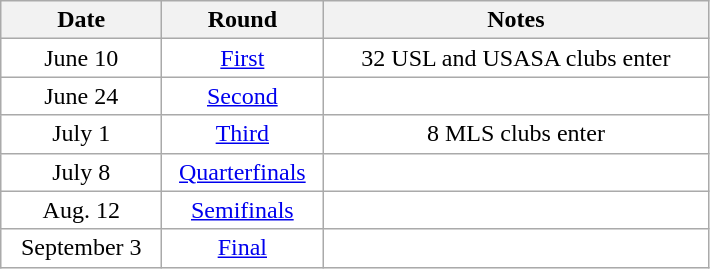<table class="wikitable" style="text-align:center">
<tr>
<th style="width:100px;">Date</th>
<th style="width:100px;">Round</th>
<th style="width:250px;">Notes</th>
</tr>
<tr style="background:#fff;">
<td>June 10</td>
<td><a href='#'>First</a></td>
<td>32 USL and USASA clubs enter</td>
</tr>
<tr style="background:#fff;">
<td>June 24</td>
<td><a href='#'>Second</a></td>
<td></td>
</tr>
<tr style="background:#fff;">
<td>July 1</td>
<td><a href='#'>Third</a></td>
<td>8 MLS clubs enter</td>
</tr>
<tr style="background:#fff;">
<td>July 8</td>
<td><a href='#'>Quarterfinals</a></td>
<td></td>
</tr>
<tr style="background:#fff;">
<td>Aug. 12</td>
<td><a href='#'>Semifinals</a></td>
<td></td>
</tr>
<tr style="background:#fff;">
<td>September 3</td>
<td><a href='#'>Final</a></td>
<td></td>
</tr>
</table>
